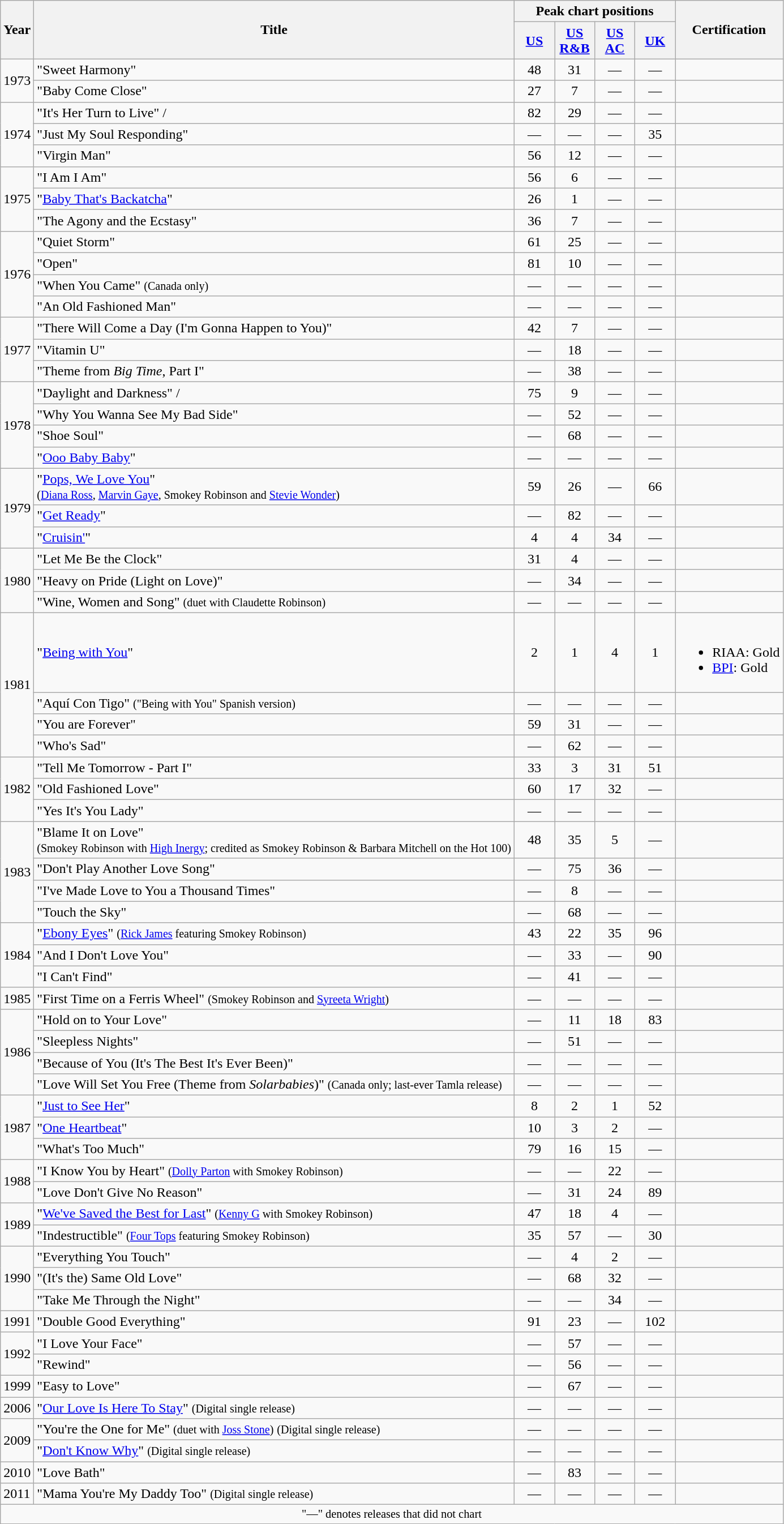<table class="wikitable">
<tr>
<th rowspan="2">Year</th>
<th rowspan="2">Title</th>
<th colspan="4">Peak chart positions</th>
<th rowspan="2">Certification</th>
</tr>
<tr>
<th style="width:40px;"><a href='#'>US</a><br></th>
<th style="width:40px;"><a href='#'>US<br>R&B</a><br></th>
<th style="width:40px;"><a href='#'>US<br>AC</a><br></th>
<th style="width:40px;"><a href='#'>UK</a><br></th>
</tr>
<tr>
<td rowspan="2">1973</td>
<td>"Sweet Harmony"</td>
<td align="center">48</td>
<td align="center">31</td>
<td align="center">—</td>
<td align="center">—</td>
<td></td>
</tr>
<tr>
<td>"Baby Come Close"</td>
<td align="center">27</td>
<td align="center">7</td>
<td align="center">—</td>
<td align="center">—</td>
<td></td>
</tr>
<tr>
<td rowspan="3">1974</td>
<td>"It's Her Turn to Live" /</td>
<td align="center">82</td>
<td align="center">29</td>
<td align="center">—</td>
<td align="center">—</td>
<td></td>
</tr>
<tr>
<td>"Just My Soul Responding"</td>
<td align="center">—</td>
<td align="center">—</td>
<td align="center">—</td>
<td align="center">35</td>
<td></td>
</tr>
<tr>
<td>"Virgin Man"</td>
<td align="center">56</td>
<td align="center">12</td>
<td align="center">—</td>
<td align="center">—</td>
<td></td>
</tr>
<tr>
<td rowspan="3">1975</td>
<td>"I Am I Am"</td>
<td align="center">56</td>
<td align="center">6</td>
<td align="center">—</td>
<td align="center">—</td>
<td></td>
</tr>
<tr>
<td>"<a href='#'>Baby That's Backatcha</a>"</td>
<td align="center">26</td>
<td align="center">1</td>
<td align="center">—</td>
<td align="center">—</td>
<td></td>
</tr>
<tr>
<td>"The Agony and the Ecstasy"</td>
<td align="center">36</td>
<td align="center">7</td>
<td align="center">—</td>
<td align="center">—</td>
<td></td>
</tr>
<tr>
<td rowspan="4">1976</td>
<td>"Quiet Storm"</td>
<td align="center">61</td>
<td align="center">25</td>
<td align="center">—</td>
<td align="center">—</td>
<td></td>
</tr>
<tr>
<td>"Open"</td>
<td align="center">81</td>
<td align="center">10</td>
<td align="center">—</td>
<td align="center">—</td>
<td></td>
</tr>
<tr>
<td>"When You Came" <small>(Canada only)</small></td>
<td align="center">—</td>
<td align="center">—</td>
<td align="center">—</td>
<td align="center">—</td>
<td></td>
</tr>
<tr>
<td>"An Old Fashioned Man"</td>
<td align="center">—</td>
<td align="center">—</td>
<td align="center">—</td>
<td align="center">—</td>
<td></td>
</tr>
<tr>
<td rowspan="3">1977</td>
<td>"There Will Come a Day (I'm Gonna Happen to You)"</td>
<td align="center">42</td>
<td align="center">7</td>
<td align="center">—</td>
<td align="center">—</td>
<td></td>
</tr>
<tr>
<td>"Vitamin U"</td>
<td align="center">—</td>
<td align="center">18</td>
<td align="center">—</td>
<td align="center">—</td>
<td></td>
</tr>
<tr>
<td>"Theme from <em>Big Time</em>, Part I"</td>
<td align="center">—</td>
<td align="center">38</td>
<td align="center">—</td>
<td align="center">—</td>
<td></td>
</tr>
<tr>
<td rowspan="4">1978</td>
<td>"Daylight and Darkness" /</td>
<td align="center">75</td>
<td align="center">9</td>
<td align="center">—</td>
<td align="center">—</td>
<td></td>
</tr>
<tr>
<td>"Why You Wanna See My Bad Side"</td>
<td align="center">—</td>
<td align="center">52</td>
<td align="center">—</td>
<td align="center">—</td>
<td></td>
</tr>
<tr>
<td>"Shoe Soul"</td>
<td align="center">—</td>
<td align="center">68</td>
<td align="center">—</td>
<td align="center">—</td>
<td></td>
</tr>
<tr>
<td>"<a href='#'>Ooo Baby Baby</a>"</td>
<td align="center">—</td>
<td align="center">—</td>
<td align="center">—</td>
<td align="center">—</td>
<td></td>
</tr>
<tr>
<td rowspan="3">1979</td>
<td>"<a href='#'>Pops, We Love You</a>" <br><small>(<a href='#'>Diana Ross</a>, <a href='#'>Marvin Gaye</a>, Smokey Robinson and <a href='#'>Stevie Wonder</a>)</small></td>
<td align="center">59</td>
<td align="center">26</td>
<td align="center">—</td>
<td align="center">66</td>
<td></td>
</tr>
<tr>
<td>"<a href='#'>Get Ready</a>"</td>
<td align="center">—</td>
<td align="center">82</td>
<td align="center">—</td>
<td align="center">—</td>
<td></td>
</tr>
<tr>
<td>"<a href='#'>Cruisin'</a>"</td>
<td align="center">4</td>
<td align="center">4</td>
<td align="center">34</td>
<td align="center">—</td>
<td></td>
</tr>
<tr>
<td rowspan="3">1980</td>
<td>"Let Me Be the Clock"</td>
<td align="center">31</td>
<td align="center">4</td>
<td align="center">—</td>
<td align="center">—</td>
<td></td>
</tr>
<tr>
<td>"Heavy on Pride (Light on Love)"</td>
<td align="center">—</td>
<td align="center">34</td>
<td align="center">—</td>
<td align="center">—</td>
<td></td>
</tr>
<tr>
<td>"Wine, Women and Song" <small>(duet with Claudette Robinson)</small></td>
<td align="center">—</td>
<td align="center">—</td>
<td align="center">—</td>
<td align="center">—</td>
<td></td>
</tr>
<tr>
<td rowspan="4">1981</td>
<td>"<a href='#'>Being with You</a>"</td>
<td align="center">2</td>
<td align="center">1</td>
<td align="center">4</td>
<td align="center">1</td>
<td><br><ul><li>RIAA: Gold</li><li><a href='#'>BPI</a>: Gold</li></ul></td>
</tr>
<tr>
<td>"Aquí Con Tigo" <small>("Being with You" Spanish version)</small></td>
<td align="center">—</td>
<td align="center">—</td>
<td align="center">—</td>
<td align="center">—</td>
<td></td>
</tr>
<tr>
<td>"You are Forever"</td>
<td align="center">59</td>
<td align="center">31</td>
<td align="center">—</td>
<td align="center">—</td>
<td></td>
</tr>
<tr>
<td>"Who's Sad"</td>
<td align="center">—</td>
<td align="center">62</td>
<td align="center">—</td>
<td align="center">—</td>
<td></td>
</tr>
<tr>
<td rowspan="3">1982</td>
<td>"Tell Me Tomorrow - Part I"</td>
<td align="center">33</td>
<td align="center">3</td>
<td align="center">31</td>
<td align="center">51</td>
<td></td>
</tr>
<tr>
<td>"Old Fashioned Love"</td>
<td align="center">60</td>
<td align="center">17</td>
<td align="center">32</td>
<td align="center">—</td>
<td></td>
</tr>
<tr>
<td>"Yes It's You Lady"</td>
<td align="center">—</td>
<td align="center">—</td>
<td align="center">—</td>
<td align="center">—</td>
<td></td>
</tr>
<tr>
<td rowspan="4">1983</td>
<td>"Blame It on Love" <br><small>(Smokey Robinson with <a href='#'>High Inergy</a>; credited as Smokey Robinson & Barbara  Mitchell on the Hot 100)</small></td>
<td align="center">48</td>
<td align="center">35</td>
<td align="center">5</td>
<td align="center">—</td>
<td></td>
</tr>
<tr>
<td>"Don't Play Another Love Song"</td>
<td align="center">—</td>
<td align="center">75</td>
<td align="center">36</td>
<td align="center">—</td>
<td></td>
</tr>
<tr>
<td>"I've Made Love to You a Thousand Times"</td>
<td align="center">—</td>
<td align="center">8</td>
<td align="center">—</td>
<td align="center">—</td>
<td></td>
</tr>
<tr>
<td>"Touch the Sky"</td>
<td align="center">—</td>
<td align="center">68</td>
<td align="center">—</td>
<td align="center">—</td>
<td></td>
</tr>
<tr>
<td rowspan="3">1984</td>
<td>"<a href='#'>Ebony Eyes</a>" <small>(<a href='#'>Rick James</a> featuring Smokey Robinson)</small></td>
<td align="center">43</td>
<td align="center">22</td>
<td align="center">35</td>
<td align="center">96</td>
<td></td>
</tr>
<tr>
<td>"And I Don't Love You"</td>
<td align="center">—</td>
<td align="center">33</td>
<td align="center">—</td>
<td align="center">90</td>
<td></td>
</tr>
<tr>
<td>"I Can't Find"</td>
<td align="center">—</td>
<td align="center">41</td>
<td align="center">—</td>
<td align="center">—</td>
<td></td>
</tr>
<tr>
<td>1985</td>
<td>"First Time on a Ferris Wheel" <small>(Smokey Robinson and <a href='#'>Syreeta Wright</a>)</small></td>
<td align="center">—</td>
<td align="center">—</td>
<td align="center">—</td>
<td align="center">—</td>
<td></td>
</tr>
<tr>
<td rowspan="4">1986</td>
<td>"Hold on to Your Love"</td>
<td align="center">—</td>
<td align="center">11</td>
<td align="center">18</td>
<td align="center">83</td>
<td></td>
</tr>
<tr>
<td>"Sleepless Nights"</td>
<td align="center">—</td>
<td align="center">51</td>
<td align="center">—</td>
<td align="center">—</td>
<td></td>
</tr>
<tr>
<td>"Because of You (It's The Best It's Ever Been)"</td>
<td align="center">—</td>
<td align="center">—</td>
<td align="center">—</td>
<td align="center">—</td>
<td></td>
</tr>
<tr>
<td>"Love Will Set You Free (Theme from <em>Solarbabies</em>)" <small>(Canada only; last-ever Tamla release)</small></td>
<td align="center">—</td>
<td align="center">—</td>
<td align="center">—</td>
<td align="center">—</td>
<td></td>
</tr>
<tr>
<td rowspan="3">1987</td>
<td>"<a href='#'>Just to See Her</a>"</td>
<td align="center">8</td>
<td align="center">2</td>
<td align="center">1</td>
<td align="center">52</td>
<td></td>
</tr>
<tr>
<td>"<a href='#'>One Heartbeat</a>"</td>
<td align="center">10</td>
<td align="center">3</td>
<td align="center">2</td>
<td align="center">—</td>
<td></td>
</tr>
<tr>
<td>"What's Too Much"</td>
<td align="center">79</td>
<td align="center">16</td>
<td align="center">15</td>
<td align="center">—</td>
<td></td>
</tr>
<tr>
<td rowspan="2">1988</td>
<td>"I Know You by Heart" <small>(<a href='#'>Dolly Parton</a> with Smokey Robinson)</small></td>
<td align="center">—</td>
<td align="center">—</td>
<td align="center">22</td>
<td align="center">—</td>
<td></td>
</tr>
<tr>
<td>"Love Don't Give No Reason"</td>
<td align="center">—</td>
<td align="center">31</td>
<td align="center">24</td>
<td align="center">89</td>
<td></td>
</tr>
<tr>
<td rowspan="2">1989</td>
<td>"<a href='#'>We've Saved the Best for Last</a>" <small>(<a href='#'>Kenny G</a> with Smokey Robinson)</small></td>
<td align="center">47</td>
<td align="center">18</td>
<td align="center">4</td>
<td align="center">—</td>
<td></td>
</tr>
<tr>
<td>"Indestructible" <small>(<a href='#'>Four Tops</a> featuring Smokey Robinson)</small></td>
<td align="center">35</td>
<td align="center">57</td>
<td align="center">—</td>
<td align="center">30</td>
<td></td>
</tr>
<tr>
<td rowspan="3">1990</td>
<td>"Everything You Touch"</td>
<td align="center">—</td>
<td align="center">4</td>
<td align="center">2</td>
<td align="center">—</td>
<td></td>
</tr>
<tr>
<td>"(It's the) Same Old Love"</td>
<td align="center">—</td>
<td align="center">68</td>
<td align="center">32</td>
<td align="center">—</td>
<td></td>
</tr>
<tr>
<td>"Take Me Through the Night"</td>
<td align="center">—</td>
<td align="center">—</td>
<td align="center">34</td>
<td align="center">—</td>
<td></td>
</tr>
<tr>
<td>1991</td>
<td>"Double Good Everything"</td>
<td align="center">91</td>
<td align="center">23</td>
<td align="center">—</td>
<td align="center">102</td>
<td></td>
</tr>
<tr>
<td rowspan="2">1992</td>
<td>"I Love Your Face"</td>
<td align="center">—</td>
<td align="center">57</td>
<td align="center">—</td>
<td align="center">—</td>
<td></td>
</tr>
<tr>
<td>"Rewind"</td>
<td align="center">—</td>
<td align="center">56</td>
<td align="center">—</td>
<td align="center">—</td>
<td></td>
</tr>
<tr>
<td>1999</td>
<td>"Easy to Love"</td>
<td align="center">—</td>
<td align="center">67</td>
<td align="center">—</td>
<td align="center">—</td>
<td></td>
</tr>
<tr>
<td>2006</td>
<td>"<a href='#'>Our Love Is Here To Stay</a>" <small>(Digital single release)</small></td>
<td align="center">—</td>
<td align="center">—</td>
<td align="center">—</td>
<td align="center">—</td>
<td></td>
</tr>
<tr>
<td rowspan="2">2009</td>
<td>"You're the One for Me" <small>(duet with <a href='#'>Joss Stone</a>)</small> <small>(Digital single release)</small></td>
<td align="center">—</td>
<td align="center">—</td>
<td align="center">—</td>
<td align="center">—</td>
<td></td>
</tr>
<tr>
<td>"<a href='#'>Don't Know Why</a>" <small>(Digital single release)</small></td>
<td align="center">—</td>
<td align="center">—</td>
<td align="center">—</td>
<td align="center">—</td>
<td></td>
</tr>
<tr>
<td>2010</td>
<td>"Love Bath"</td>
<td align="center">—</td>
<td align="center">83</td>
<td align="center">—</td>
<td align="center">—</td>
<td></td>
</tr>
<tr>
<td>2011</td>
<td>"Mama You're My Daddy Too" <small>(Digital single release)</small></td>
<td align="center">—</td>
<td align="center">—</td>
<td align="center">—</td>
<td align="center">—</td>
<td></td>
</tr>
<tr>
<td colspan="7" align="center" style="font-size:85%">"—" denotes releases that did not chart</td>
</tr>
</table>
